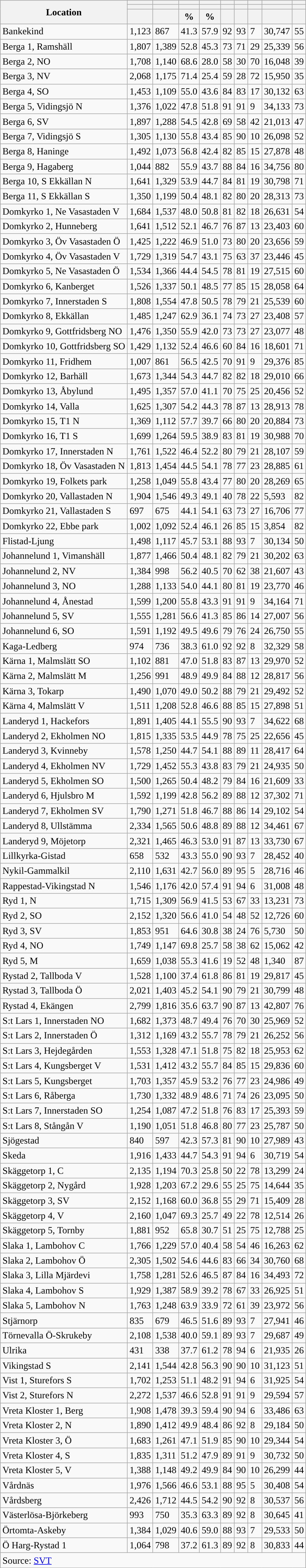<table role="presentation" class="wikitable sortable mw-collapsible mw-collapsed">
<tr>
<th rowspan="3">Location</th>
<th></th>
<th></th>
<th></th>
<th></th>
<th></th>
<th></th>
<th></th>
<th></th>
<th></th>
</tr>
<tr>
<th></th>
<th></th>
<th style="background:"></th>
<th style="background:"></th>
<th></th>
<th></th>
<th></th>
<th></th>
<th></th>
</tr>
<tr>
<th data-sort-type="number"></th>
<th data-sort-type="number"></th>
<th data-sort-type="number">%</th>
<th data-sort-type="number">%</th>
<th data-sort-type="number"></th>
<th data-sort-type="number"></th>
<th data-sort-type="number"></th>
<th data-sort-type="number"></th>
<th data-sort-type="number"></th>
</tr>
<tr>
<td align="left">Bankekind</td>
<td>1,123</td>
<td>867</td>
<td>41.3</td>
<td>57.9</td>
<td>92</td>
<td>93</td>
<td>7</td>
<td>30,747</td>
<td>55</td>
</tr>
<tr>
<td align="left">Berga 1, Ramshäll</td>
<td>1,807</td>
<td>1,389</td>
<td>52.8</td>
<td>45.3</td>
<td>73</td>
<td>71</td>
<td>29</td>
<td>25,339</td>
<td>56</td>
</tr>
<tr>
<td align="left">Berga 2, NO</td>
<td>1,708</td>
<td>1,140</td>
<td>68.6</td>
<td>28.0</td>
<td>58</td>
<td>30</td>
<td>70</td>
<td>16,048</td>
<td>39</td>
</tr>
<tr>
<td align="left">Berga 3, NV</td>
<td>2,068</td>
<td>1,175</td>
<td>71.4</td>
<td>25.4</td>
<td>59</td>
<td>28</td>
<td>72</td>
<td>15,950</td>
<td>35</td>
</tr>
<tr>
<td align="left">Berga 4, SO</td>
<td>1,453</td>
<td>1,109</td>
<td>55.0</td>
<td>43.6</td>
<td>84</td>
<td>83</td>
<td>17</td>
<td>30,132</td>
<td>63</td>
</tr>
<tr>
<td align="left">Berga 5, Vidingsjö N</td>
<td>1,376</td>
<td>1,022</td>
<td>47.8</td>
<td>51.8</td>
<td>91</td>
<td>91</td>
<td>9</td>
<td>34,133</td>
<td>73</td>
</tr>
<tr>
<td align="left">Berga 6, SV</td>
<td>1,897</td>
<td>1,288</td>
<td>54.5</td>
<td>42.8</td>
<td>69</td>
<td>58</td>
<td>42</td>
<td>21,013</td>
<td>47</td>
</tr>
<tr>
<td align="left">Berga 7, Vidingsjö S</td>
<td>1,305</td>
<td>1,130</td>
<td>55.8</td>
<td>43.4</td>
<td>85</td>
<td>90</td>
<td>10</td>
<td>26,098</td>
<td>52</td>
</tr>
<tr>
<td align="left">Berga 8, Haninge</td>
<td>1,492</td>
<td>1,073</td>
<td>56.8</td>
<td>42.4</td>
<td>82</td>
<td>85</td>
<td>15</td>
<td>27,878</td>
<td>48</td>
</tr>
<tr>
<td align="left">Berga 9, Hagaberg</td>
<td>1,044</td>
<td>882</td>
<td>55.9</td>
<td>43.7</td>
<td>88</td>
<td>84</td>
<td>16</td>
<td>34,756</td>
<td>80</td>
</tr>
<tr>
<td align="left">Berga 10, S Ekkällan N</td>
<td>1,641</td>
<td>1,329</td>
<td>53.9</td>
<td>44.7</td>
<td>84</td>
<td>81</td>
<td>19</td>
<td>30,798</td>
<td>71</td>
</tr>
<tr>
<td align="left">Berga 11, S Ekkällan S</td>
<td>1,350</td>
<td>1,199</td>
<td>50.4</td>
<td>48.1</td>
<td>82</td>
<td>80</td>
<td>20</td>
<td>28,313</td>
<td>73</td>
</tr>
<tr>
<td align="left">Domkyrko 1, Ne Vasastaden V</td>
<td>1,684</td>
<td>1,537</td>
<td>48.0</td>
<td>50.8</td>
<td>81</td>
<td>82</td>
<td>18</td>
<td>26,631</td>
<td>54</td>
</tr>
<tr>
<td align="left">Domkyrko 2, Hunneberg</td>
<td>1,641</td>
<td>1,512</td>
<td>52.1</td>
<td>46.7</td>
<td>76</td>
<td>87</td>
<td>13</td>
<td>23,403</td>
<td>60</td>
</tr>
<tr>
<td align="left">Domkyrko 3, Öv Vasastaden Ö</td>
<td>1,425</td>
<td>1,222</td>
<td>46.9</td>
<td>51.0</td>
<td>73</td>
<td>80</td>
<td>20</td>
<td>23,656</td>
<td>59</td>
</tr>
<tr>
<td align="left">Domkyrko 4, Öv Vasastaden V</td>
<td>1,729</td>
<td>1,319</td>
<td>54.7</td>
<td>43.1</td>
<td>75</td>
<td>63</td>
<td>37</td>
<td>23,446</td>
<td>45</td>
</tr>
<tr>
<td align="left">Domkyrko 5, Ne Vasastaden Ö</td>
<td>1,534</td>
<td>1,366</td>
<td>44.4</td>
<td>54.5</td>
<td>78</td>
<td>81</td>
<td>19</td>
<td>27,515</td>
<td>60</td>
</tr>
<tr>
<td align="left">Domkyrko 6, Kanberget</td>
<td>1,526</td>
<td>1,337</td>
<td>50.1</td>
<td>48.5</td>
<td>77</td>
<td>85</td>
<td>15</td>
<td>28,058</td>
<td>64</td>
</tr>
<tr>
<td align="left">Domkyrko 7, Innerstaden S</td>
<td>1,808</td>
<td>1,554</td>
<td>47.8</td>
<td>50.5</td>
<td>78</td>
<td>79</td>
<td>21</td>
<td>25,539</td>
<td>60</td>
</tr>
<tr>
<td align="left">Domkyrko 8, Ekkällan</td>
<td>1,485</td>
<td>1,247</td>
<td>62.9</td>
<td>36.1</td>
<td>74</td>
<td>73</td>
<td>27</td>
<td>23,408</td>
<td>57</td>
</tr>
<tr>
<td align="left">Domkyrko 9, Gottfridsberg NO</td>
<td>1,476</td>
<td>1,350</td>
<td>55.9</td>
<td>42.0</td>
<td>73</td>
<td>73</td>
<td>27</td>
<td>23,077</td>
<td>48</td>
</tr>
<tr>
<td align="left">Domkyrko 10, Gottfridsberg SO</td>
<td>1,429</td>
<td>1,132</td>
<td>52.4</td>
<td>46.6</td>
<td>60</td>
<td>84</td>
<td>16</td>
<td>18,601</td>
<td>71</td>
</tr>
<tr>
<td align="left">Domkyrko 11, Fridhem</td>
<td>1,007</td>
<td>861</td>
<td>56.5</td>
<td>42.5</td>
<td>70</td>
<td>91</td>
<td>9</td>
<td>29,376</td>
<td>85</td>
</tr>
<tr>
<td align="left">Domkyrko 12, Barhäll</td>
<td>1,673</td>
<td>1,344</td>
<td>54.3</td>
<td>44.7</td>
<td>82</td>
<td>82</td>
<td>18</td>
<td>29,010</td>
<td>66</td>
</tr>
<tr>
<td align="left">Domkyrko 13, Åbylund</td>
<td>1,495</td>
<td>1,357</td>
<td>57.0</td>
<td>41.1</td>
<td>70</td>
<td>75</td>
<td>25</td>
<td>20,456</td>
<td>52</td>
</tr>
<tr>
<td align="left">Domkyrko 14, Valla</td>
<td>1,625</td>
<td>1,307</td>
<td>54.2</td>
<td>44.3</td>
<td>78</td>
<td>87</td>
<td>13</td>
<td>28,913</td>
<td>78</td>
</tr>
<tr>
<td align="left">Domkyrko 15, T1 N</td>
<td>1,369</td>
<td>1,112</td>
<td>57.7</td>
<td>39.7</td>
<td>66</td>
<td>80</td>
<td>20</td>
<td>20,884</td>
<td>73</td>
</tr>
<tr>
<td align="left">Domkyrko 16, T1 S</td>
<td>1,699</td>
<td>1,264</td>
<td>59.5</td>
<td>38.9</td>
<td>83</td>
<td>81</td>
<td>19</td>
<td>30,988</td>
<td>70</td>
</tr>
<tr>
<td align="left">Domkyrko 17, Innerstaden N</td>
<td>1,761</td>
<td>1,522</td>
<td>46.4</td>
<td>52.2</td>
<td>80</td>
<td>79</td>
<td>21</td>
<td>28,107</td>
<td>59</td>
</tr>
<tr>
<td align="left">Domkyrko 18, Öv Vasastaden N</td>
<td>1,813</td>
<td>1,454</td>
<td>44.5</td>
<td>54.1</td>
<td>78</td>
<td>77</td>
<td>23</td>
<td>28,885</td>
<td>61</td>
</tr>
<tr>
<td align="left">Domkyrko 19, Folkets park</td>
<td>1,258</td>
<td>1,049</td>
<td>55.8</td>
<td>43.4</td>
<td>77</td>
<td>80</td>
<td>20</td>
<td>28,269</td>
<td>65</td>
</tr>
<tr>
<td align="left">Domkyrko 20, Vallastaden N</td>
<td>1,904</td>
<td>1,546</td>
<td>49.3</td>
<td>49.1</td>
<td>40</td>
<td>78</td>
<td>22</td>
<td>5,593</td>
<td>82</td>
</tr>
<tr>
<td align="left">Domkyrko 21, Vallastaden S</td>
<td>697</td>
<td>675</td>
<td>44.1</td>
<td>54.1</td>
<td>63</td>
<td>73</td>
<td>27</td>
<td>16,706</td>
<td>77</td>
</tr>
<tr>
<td align="left">Domkyrko 22, Ebbe park</td>
<td>1,002</td>
<td>1,092</td>
<td>52.4</td>
<td>46.1</td>
<td>26</td>
<td>85</td>
<td>15</td>
<td>3,854</td>
<td>82</td>
</tr>
<tr>
<td align="left">Flistad-Ljung</td>
<td>1,498</td>
<td>1,117</td>
<td>45.7</td>
<td>53.1</td>
<td>88</td>
<td>93</td>
<td>7</td>
<td>30,134</td>
<td>50</td>
</tr>
<tr>
<td align="left">Johannelund 1, Vimanshäll</td>
<td>1,877</td>
<td>1,466</td>
<td>50.4</td>
<td>48.1</td>
<td>82</td>
<td>79</td>
<td>21</td>
<td>30,202</td>
<td>63</td>
</tr>
<tr>
<td align="left">Johannelund 2, NV</td>
<td>1,384</td>
<td>998</td>
<td>56.2</td>
<td>40.5</td>
<td>70</td>
<td>62</td>
<td>38</td>
<td>21,607</td>
<td>43</td>
</tr>
<tr>
<td align="left">Johannelund 3, NO</td>
<td>1,288</td>
<td>1,133</td>
<td>54.0</td>
<td>44.1</td>
<td>80</td>
<td>81</td>
<td>19</td>
<td>23,770</td>
<td>46</td>
</tr>
<tr>
<td align="left">Johannelund 4, Ånestad</td>
<td>1,599</td>
<td>1,200</td>
<td>55.8</td>
<td>43.3</td>
<td>91</td>
<td>91</td>
<td>9</td>
<td>34,164</td>
<td>71</td>
</tr>
<tr>
<td align="left">Johannelund 5, SV</td>
<td>1,555</td>
<td>1,281</td>
<td>56.6</td>
<td>41.3</td>
<td>85</td>
<td>86</td>
<td>14</td>
<td>27,007</td>
<td>56</td>
</tr>
<tr>
<td align="left">Johannelund 6, SO</td>
<td>1,591</td>
<td>1,192</td>
<td>49.5</td>
<td>49.6</td>
<td>79</td>
<td>76</td>
<td>24</td>
<td>26,750</td>
<td>55</td>
</tr>
<tr>
<td align="left">Kaga-Ledberg</td>
<td>974</td>
<td>736</td>
<td>38.3</td>
<td>61.0</td>
<td>92</td>
<td>92</td>
<td>8</td>
<td>32,329</td>
<td>58</td>
</tr>
<tr>
<td align="left">Kärna 1, Malmslätt SO</td>
<td>1,102</td>
<td>881</td>
<td>47.0</td>
<td>51.8</td>
<td>83</td>
<td>87</td>
<td>13</td>
<td>29,970</td>
<td>52</td>
</tr>
<tr>
<td align="left">Kärna 2, Malmslätt M</td>
<td>1,256</td>
<td>991</td>
<td>48.9</td>
<td>49.9</td>
<td>84</td>
<td>88</td>
<td>12</td>
<td>28,817</td>
<td>56</td>
</tr>
<tr>
<td align="left">Kärna 3, Tokarp</td>
<td>1,490</td>
<td>1,070</td>
<td>49.0</td>
<td>50.2</td>
<td>88</td>
<td>79</td>
<td>21</td>
<td>29,492</td>
<td>52</td>
</tr>
<tr>
<td align="left">Kärna 4, Malmslätt V</td>
<td>1,511</td>
<td>1,208</td>
<td>52.8</td>
<td>46.6</td>
<td>88</td>
<td>85</td>
<td>15</td>
<td>27,898</td>
<td>51</td>
</tr>
<tr>
<td align="left">Landeryd 1, Hackefors</td>
<td>1,891</td>
<td>1,405</td>
<td>44.1</td>
<td>55.5</td>
<td>90</td>
<td>93</td>
<td>7</td>
<td>34,622</td>
<td>68</td>
</tr>
<tr>
<td align="left">Landeryd 2, Ekholmen NO</td>
<td>1,815</td>
<td>1,335</td>
<td>53.5</td>
<td>44.9</td>
<td>78</td>
<td>75</td>
<td>25</td>
<td>22,656</td>
<td>45</td>
</tr>
<tr>
<td align="left">Landeryd 3, Kvinneby</td>
<td>1,578</td>
<td>1,250</td>
<td>44.7</td>
<td>54.1</td>
<td>88</td>
<td>89</td>
<td>11</td>
<td>28,417</td>
<td>64</td>
</tr>
<tr>
<td align="left">Landeryd 4, Ekholmen NV</td>
<td>1,729</td>
<td>1,452</td>
<td>55.3</td>
<td>43.8</td>
<td>83</td>
<td>79</td>
<td>21</td>
<td>24,935</td>
<td>50</td>
</tr>
<tr>
<td align="left">Landeryd 5, Ekholmen SO</td>
<td>1,500</td>
<td>1,265</td>
<td>50.4</td>
<td>48.2</td>
<td>79</td>
<td>84</td>
<td>16</td>
<td>21,609</td>
<td>33</td>
</tr>
<tr>
<td align="left">Landeryd 6, Hjulsbro M</td>
<td>1,592</td>
<td>1,199</td>
<td>42.8</td>
<td>56.2</td>
<td>89</td>
<td>88</td>
<td>12</td>
<td>37,302</td>
<td>71</td>
</tr>
<tr>
<td align="left">Landeryd 7, Ekholmen SV</td>
<td>1,790</td>
<td>1,271</td>
<td>51.8</td>
<td>46.7</td>
<td>88</td>
<td>86</td>
<td>14</td>
<td>29,102</td>
<td>54</td>
</tr>
<tr>
<td align="left">Landeryd 8, Ullstämma</td>
<td>2,334</td>
<td>1,565</td>
<td>50.6</td>
<td>48.8</td>
<td>89</td>
<td>88</td>
<td>12</td>
<td>34,461</td>
<td>67</td>
</tr>
<tr>
<td align="left">Landeryd 9, Möjetorp</td>
<td>2,321</td>
<td>1,465</td>
<td>46.3</td>
<td>53.0</td>
<td>91</td>
<td>87</td>
<td>13</td>
<td>33,730</td>
<td>67</td>
</tr>
<tr>
<td align="left">Lillkyrka-Gistad</td>
<td>658</td>
<td>532</td>
<td>43.3</td>
<td>55.0</td>
<td>90</td>
<td>93</td>
<td>7</td>
<td>28,452</td>
<td>40</td>
</tr>
<tr>
<td align="left">Nykil-Gammalkil</td>
<td>2,110</td>
<td>1,631</td>
<td>42.7</td>
<td>56.0</td>
<td>89</td>
<td>95</td>
<td>5</td>
<td>28,716</td>
<td>46</td>
</tr>
<tr>
<td align="left">Rappestad-Vikingstad N</td>
<td>1,546</td>
<td>1,176</td>
<td>42.0</td>
<td>57.4</td>
<td>91</td>
<td>94</td>
<td>6</td>
<td>31,008</td>
<td>48</td>
</tr>
<tr>
<td align="left">Ryd 1, N</td>
<td>1,715</td>
<td>1,309</td>
<td>56.9</td>
<td>41.5</td>
<td>53</td>
<td>67</td>
<td>33</td>
<td>13,231</td>
<td>73</td>
</tr>
<tr>
<td align="left">Ryd 2, SO</td>
<td>2,152</td>
<td>1,320</td>
<td>56.6</td>
<td>41.0</td>
<td>54</td>
<td>48</td>
<td>52</td>
<td>12,726</td>
<td>60</td>
</tr>
<tr>
<td align="left">Ryd 3, SV</td>
<td>1,853</td>
<td>951</td>
<td>64.6</td>
<td>30.8</td>
<td>38</td>
<td>24</td>
<td>76</td>
<td>5,730</td>
<td>50</td>
</tr>
<tr>
<td align="left">Ryd 4, NO</td>
<td>1,749</td>
<td>1,147</td>
<td>69.8</td>
<td>25.7</td>
<td>58</td>
<td>38</td>
<td>62</td>
<td>15,062</td>
<td>42</td>
</tr>
<tr>
<td align="left">Ryd 5, M</td>
<td>1,659</td>
<td>1,038</td>
<td>55.3</td>
<td>41.6</td>
<td>19</td>
<td>52</td>
<td>48</td>
<td>1,340</td>
<td>87</td>
</tr>
<tr>
<td align="left">Rystad 2, Tallboda V</td>
<td>1,528</td>
<td>1,100</td>
<td>37.4</td>
<td>61.8</td>
<td>86</td>
<td>81</td>
<td>19</td>
<td>29,817</td>
<td>45</td>
</tr>
<tr>
<td align="left">Rystad 3, Tallboda Ö</td>
<td>2,021</td>
<td>1,403</td>
<td>45.2</td>
<td>54.1</td>
<td>90</td>
<td>79</td>
<td>21</td>
<td>30,799</td>
<td>48</td>
</tr>
<tr>
<td align="left">Rystad 4, Ekängen</td>
<td>2,799</td>
<td>1,816</td>
<td>35.6</td>
<td>63.7</td>
<td>90</td>
<td>87</td>
<td>13</td>
<td>42,807</td>
<td>76</td>
</tr>
<tr>
<td align="left">S:t Lars 1, Innerstaden NO</td>
<td>1,682</td>
<td>1,373</td>
<td>48.7</td>
<td>49.4</td>
<td>76</td>
<td>70</td>
<td>30</td>
<td>25,969</td>
<td>52</td>
</tr>
<tr>
<td align="left">S:t Lars 2, Innerstaden Ö</td>
<td>1,312</td>
<td>1,169</td>
<td>43.2</td>
<td>55.7</td>
<td>78</td>
<td>79</td>
<td>21</td>
<td>26,252</td>
<td>56</td>
</tr>
<tr>
<td align="left">S:t Lars 3, Hejdegården</td>
<td>1,553</td>
<td>1,328</td>
<td>47.1</td>
<td>51.8</td>
<td>75</td>
<td>82</td>
<td>18</td>
<td>25,953</td>
<td>62</td>
</tr>
<tr>
<td align="left">S:t Lars 4, Kungsberget V</td>
<td>1,531</td>
<td>1,412</td>
<td>43.2</td>
<td>55.7</td>
<td>84</td>
<td>85</td>
<td>15</td>
<td>29,836</td>
<td>60</td>
</tr>
<tr>
<td align="left">S:t Lars 5, Kungsberget</td>
<td>1,703</td>
<td>1,357</td>
<td>45.9</td>
<td>53.2</td>
<td>76</td>
<td>77</td>
<td>23</td>
<td>24,986</td>
<td>49</td>
</tr>
<tr>
<td align="left">S:t Lars 6, Råberga</td>
<td>1,730</td>
<td>1,332</td>
<td>48.9</td>
<td>48.6</td>
<td>71</td>
<td>74</td>
<td>26</td>
<td>23,095</td>
<td>50</td>
</tr>
<tr>
<td align="left">S:t Lars 7, Innerstaden SO</td>
<td>1,254</td>
<td>1,087</td>
<td>47.2</td>
<td>51.8</td>
<td>76</td>
<td>83</td>
<td>17</td>
<td>25,393</td>
<td>59</td>
</tr>
<tr>
<td align="left">S:t Lars 8, Stångån V</td>
<td>1,190</td>
<td>1,051</td>
<td>51.8</td>
<td>46.8</td>
<td>80</td>
<td>77</td>
<td>23</td>
<td>25,787</td>
<td>50</td>
</tr>
<tr>
<td align="left">Sjögestad</td>
<td>840</td>
<td>597</td>
<td>42.3</td>
<td>57.3</td>
<td>81</td>
<td>90</td>
<td>10</td>
<td>27,989</td>
<td>43</td>
</tr>
<tr>
<td align="left">Skeda</td>
<td>1,916</td>
<td>1,433</td>
<td>44.7</td>
<td>54.3</td>
<td>91</td>
<td>94</td>
<td>6</td>
<td>30,719</td>
<td>54</td>
</tr>
<tr>
<td align="left">Skäggetorp 1, C</td>
<td>2,135</td>
<td>1,194</td>
<td>70.3</td>
<td>25.8</td>
<td>50</td>
<td>22</td>
<td>78</td>
<td>13,299</td>
<td>24</td>
</tr>
<tr>
<td align="left">Skäggetorp 2, Nygård</td>
<td>1,928</td>
<td>1,203</td>
<td>67.2</td>
<td>29.6</td>
<td>55</td>
<td>25</td>
<td>75</td>
<td>14,644</td>
<td>35</td>
</tr>
<tr>
<td align="left">Skäggetorp 3, SV</td>
<td>2,152</td>
<td>1,168</td>
<td>60.0</td>
<td>36.8</td>
<td>55</td>
<td>29</td>
<td>71</td>
<td>15,409</td>
<td>28</td>
</tr>
<tr>
<td align="left">Skäggetorp 4, V</td>
<td>2,160</td>
<td>1,047</td>
<td>69.3</td>
<td>25.7</td>
<td>49</td>
<td>22</td>
<td>78</td>
<td>12,514</td>
<td>26</td>
</tr>
<tr>
<td align="left">Skäggetorp 5, Tornby</td>
<td>1,881</td>
<td>952</td>
<td>65.8</td>
<td>30.7</td>
<td>51</td>
<td>25</td>
<td>75</td>
<td>12,788</td>
<td>25</td>
</tr>
<tr>
<td align="left">Slaka 1, Lambohov C</td>
<td>1,766</td>
<td>1,229</td>
<td>57.0</td>
<td>40.4</td>
<td>58</td>
<td>54</td>
<td>46</td>
<td>16,263</td>
<td>62</td>
</tr>
<tr>
<td align="left">Slaka 2, Lambohov Ö</td>
<td>2,305</td>
<td>1,502</td>
<td>54.6</td>
<td>44.6</td>
<td>83</td>
<td>66</td>
<td>34</td>
<td>30,760</td>
<td>68</td>
</tr>
<tr>
<td align="left">Slaka 3, Lilla Mjärdevi</td>
<td>1,758</td>
<td>1,281</td>
<td>52.6</td>
<td>46.5</td>
<td>87</td>
<td>84</td>
<td>16</td>
<td>34,493</td>
<td>72</td>
</tr>
<tr>
<td align="left">Slaka 4, Lambohov S</td>
<td>1,929</td>
<td>1,387</td>
<td>58.9</td>
<td>39.2</td>
<td>78</td>
<td>67</td>
<td>33</td>
<td>26,925</td>
<td>51</td>
</tr>
<tr>
<td align="left">Slaka 5, Lambohov N</td>
<td>1,763</td>
<td>1,248</td>
<td>63.9</td>
<td>33.9</td>
<td>72</td>
<td>61</td>
<td>39</td>
<td>23,972</td>
<td>56</td>
</tr>
<tr>
<td align="left">Stjärnorp</td>
<td>835</td>
<td>679</td>
<td>46.5</td>
<td>51.6</td>
<td>89</td>
<td>93</td>
<td>7</td>
<td>27,941</td>
<td>46</td>
</tr>
<tr>
<td align="left">Törnevalla Ö-Skrukeby</td>
<td>2,108</td>
<td>1,538</td>
<td>40.0</td>
<td>59.1</td>
<td>89</td>
<td>93</td>
<td>7</td>
<td>29,687</td>
<td>49</td>
</tr>
<tr>
<td align="left">Ulrika</td>
<td>431</td>
<td>338</td>
<td>37.7</td>
<td>61.2</td>
<td>78</td>
<td>94</td>
<td>6</td>
<td>21,935</td>
<td>26</td>
</tr>
<tr>
<td align="left">Vikingstad S</td>
<td>2,141</td>
<td>1,544</td>
<td>42.8</td>
<td>56.3</td>
<td>90</td>
<td>90</td>
<td>10</td>
<td>31,123</td>
<td>51</td>
</tr>
<tr>
<td align="left">Vist 1, Sturefors S</td>
<td>1,702</td>
<td>1,253</td>
<td>51.1</td>
<td>48.2</td>
<td>91</td>
<td>94</td>
<td>6</td>
<td>31,925</td>
<td>54</td>
</tr>
<tr>
<td align="left">Vist 2, Sturefors N</td>
<td>2,272</td>
<td>1,537</td>
<td>46.6</td>
<td>52.8</td>
<td>91</td>
<td>91</td>
<td>9</td>
<td>29,594</td>
<td>57</td>
</tr>
<tr>
<td align="left">Vreta Kloster 1, Berg</td>
<td>1,908</td>
<td>1,478</td>
<td>39.3</td>
<td>59.4</td>
<td>90</td>
<td>94</td>
<td>6</td>
<td>33,486</td>
<td>63</td>
</tr>
<tr>
<td align="left">Vreta Kloster 2, N</td>
<td>1,890</td>
<td>1,412</td>
<td>49.9</td>
<td>48.4</td>
<td>86</td>
<td>92</td>
<td>8</td>
<td>29,184</td>
<td>50</td>
</tr>
<tr>
<td align="left">Vreta Kloster 3, Ö</td>
<td>1,683</td>
<td>1,261</td>
<td>47.1</td>
<td>51.9</td>
<td>85</td>
<td>90</td>
<td>10</td>
<td>29,344</td>
<td>54</td>
</tr>
<tr>
<td align="left">Vreta Kloster 4, S</td>
<td>1,835</td>
<td>1,311</td>
<td>51.2</td>
<td>47.9</td>
<td>89</td>
<td>91</td>
<td>9</td>
<td>30,732</td>
<td>50</td>
</tr>
<tr>
<td align="left">Vreta Kloster 5, V</td>
<td>1,388</td>
<td>1,148</td>
<td>49.2</td>
<td>49.9</td>
<td>84</td>
<td>90</td>
<td>10</td>
<td>26,299</td>
<td>44</td>
</tr>
<tr>
<td align="left">Vårdnäs</td>
<td>1,976</td>
<td>1,566</td>
<td>46.6</td>
<td>53.1</td>
<td>88</td>
<td>95</td>
<td>5</td>
<td>30,408</td>
<td>54</td>
</tr>
<tr>
<td align="left">Vårdsberg</td>
<td>2,426</td>
<td>1,712</td>
<td>44.5</td>
<td>54.2</td>
<td>90</td>
<td>92</td>
<td>8</td>
<td>30,537</td>
<td>56</td>
</tr>
<tr>
<td align="left">Västerlösa-Björkeberg</td>
<td>993</td>
<td>750</td>
<td>35.3</td>
<td>63.3</td>
<td>89</td>
<td>92</td>
<td>8</td>
<td>30,645</td>
<td>41</td>
</tr>
<tr>
<td align="left">Örtomta-Askeby</td>
<td>1,384</td>
<td>1,029</td>
<td>40.6</td>
<td>59.0</td>
<td>88</td>
<td>93</td>
<td>7</td>
<td>29,533</td>
<td>50</td>
</tr>
<tr>
<td align="left">Ö Harg-Rystad 1</td>
<td>1,064</td>
<td>798</td>
<td>37.2</td>
<td>61.3</td>
<td>89</td>
<td>92</td>
<td>8</td>
<td>30,833</td>
<td>44</td>
</tr>
<tr>
<td colspan="10" align="left">Source: <a href='#'>SVT</a></td>
</tr>
</table>
